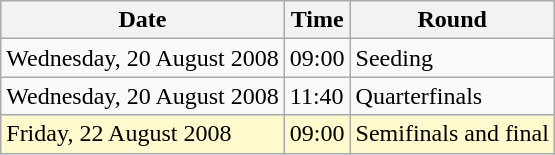<table class="wikitable">
<tr>
<th>Date</th>
<th>Time</th>
<th>Round</th>
</tr>
<tr>
<td>Wednesday, 20 August 2008</td>
<td>09:00</td>
<td>Seeding</td>
</tr>
<tr>
<td>Wednesday, 20 August 2008</td>
<td>11:40</td>
<td>Quarterfinals</td>
</tr>
<tr>
<td style=background:lemonchiffon>Friday, 22 August 2008</td>
<td style=background:lemonchiffon>09:00</td>
<td style=background:lemonchiffon>Semifinals and final</td>
</tr>
</table>
